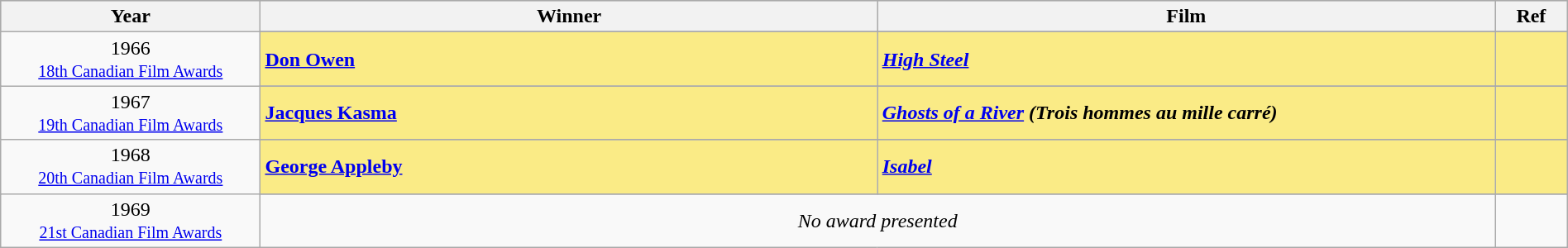<table class="wikitable" style="width:100%;">
<tr style="background:#bebebe;">
<th style="width:8%;">Year</th>
<th style="width:19%;">Winner</th>
<th style="width:19%;">Film</th>
<th style="width:2%;">Ref</th>
</tr>
<tr>
<td rowspan=2 align="center">1966 <br> <small><a href='#'>18th Canadian Film Awards</a></small></td>
</tr>
<tr style="background:#FAEB86;">
<td><strong><a href='#'>Don Owen</a></strong></td>
<td><strong><em><a href='#'>High Steel</a></em></strong></td>
<td></td>
</tr>
<tr>
<td rowspan=2 align="center">1967 <br> <small><a href='#'>19th Canadian Film Awards</a></small></td>
</tr>
<tr style="background:#FAEB86;">
<td><strong><a href='#'>Jacques Kasma</a></strong></td>
<td><strong><em><a href='#'>Ghosts of a River</a> (Trois hommes au mille carré)</em></strong></td>
<td></td>
</tr>
<tr>
<td rowspan=2 align="center">1968 <br> <small><a href='#'>20th Canadian Film Awards</a></small></td>
</tr>
<tr style="background:#FAEB86;">
<td><strong><a href='#'>George Appleby</a></strong></td>
<td><strong><em><a href='#'>Isabel</a></em></strong></td>
<td></td>
</tr>
<tr>
<td rowspan=2 align="center">1969 <br> <small><a href='#'>21st Canadian Film Awards</a></small></td>
</tr>
<tr>
<td colspan=2 align=center><em>No award presented</em></td>
<td></td>
</tr>
</table>
